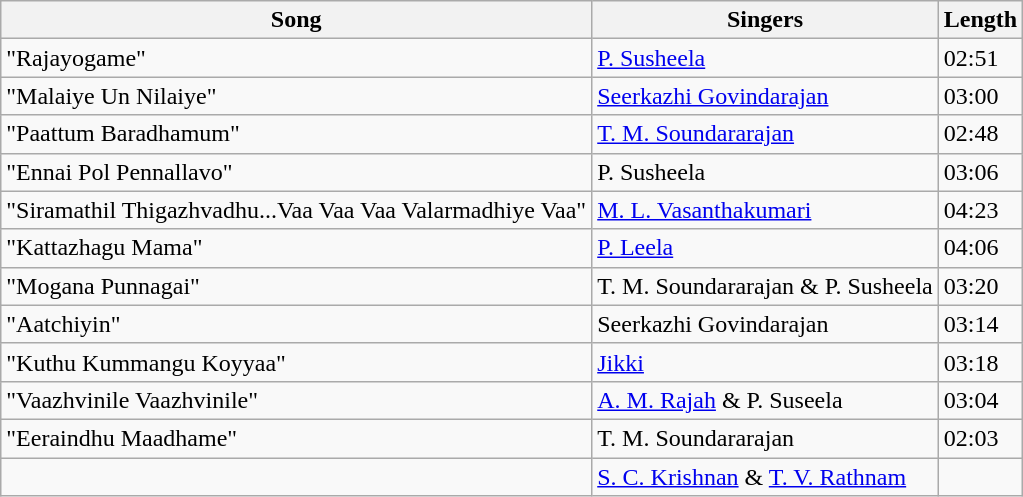<table class="wikitable">
<tr>
<th>Song</th>
<th>Singers</th>
<th>Length</th>
</tr>
<tr>
<td>"Rajayogame"</td>
<td><a href='#'>P. Susheela</a></td>
<td>02:51</td>
</tr>
<tr>
<td>"Malaiye Un Nilaiye"</td>
<td><a href='#'>Seerkazhi Govindarajan</a></td>
<td>03:00</td>
</tr>
<tr>
<td>"Paattum Baradhamum"</td>
<td><a href='#'>T. M. Soundararajan</a></td>
<td>02:48</td>
</tr>
<tr>
<td>"Ennai Pol Pennallavo"</td>
<td>P. Susheela</td>
<td>03:06</td>
</tr>
<tr>
<td>"Siramathil Thigazhvadhu...Vaa Vaa Vaa Valarmadhiye Vaa"</td>
<td><a href='#'>M. L. Vasanthakumari</a></td>
<td>04:23</td>
</tr>
<tr>
<td>"Kattazhagu Mama"</td>
<td><a href='#'>P. Leela</a></td>
<td>04:06</td>
</tr>
<tr>
<td>"Mogana Punnagai"</td>
<td>T. M. Soundararajan & P. Susheela</td>
<td>03:20</td>
</tr>
<tr>
<td>"Aatchiyin"</td>
<td>Seerkazhi Govindarajan</td>
<td>03:14</td>
</tr>
<tr>
<td>"Kuthu Kummangu Koyyaa"</td>
<td><a href='#'>Jikki</a></td>
<td>03:18</td>
</tr>
<tr>
<td>"Vaazhvinile Vaazhvinile"</td>
<td><a href='#'>A. M. Rajah</a> & P. Suseela</td>
<td>03:04</td>
</tr>
<tr>
<td>"Eeraindhu Maadhame"</td>
<td>T. M. Soundararajan</td>
<td>02:03</td>
</tr>
<tr>
<td></td>
<td><a href='#'>S. C. Krishnan</a> & <a href='#'>T. V. Rathnam</a></td>
<td></td>
</tr>
</table>
